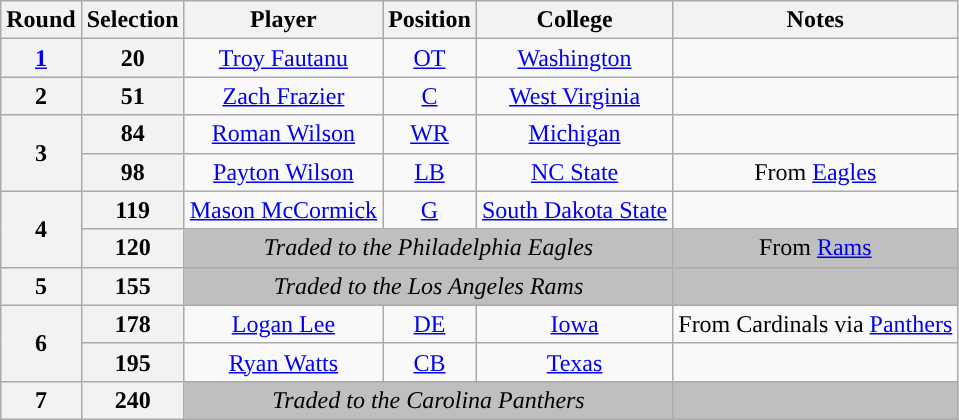<table class="wikitable" style="text-align:center">
<tr>
<th>Round</th>
<th>Selection</th>
<th>Player</th>
<th>Position</th>
<th>College</th>
<th>Notes</th>
</tr>
<tr>
<th><a href='#'>1</a></th>
<th>20</th>
<td><a href='#'>Troy Fautanu</a></td>
<td><a href='#'>OT</a></td>
<td><a href='#'>Washington</a></td>
<td></td>
</tr>
<tr>
<th>2</th>
<th>51</th>
<td><a href='#'>Zach Frazier</a></td>
<td><a href='#'>C</a></td>
<td><a href='#'>West Virginia</a></td>
<td></td>
</tr>
<tr>
<th rowspan="2">3</th>
<th>84</th>
<td><a href='#'>Roman Wilson</a></td>
<td><a href='#'>WR</a></td>
<td><a href='#'>Michigan</a></td>
<td></td>
</tr>
<tr>
<th>98</th>
<td><a href='#'>Payton Wilson</a></td>
<td><a href='#'>LB</a></td>
<td><a href='#'>NC State</a></td>
<td>From <a href='#'>Eagles</a></td>
</tr>
<tr>
<th rowspan="2">4</th>
<th>119</th>
<td><a href='#'>Mason McCormick</a></td>
<td><a href='#'>G</a></td>
<td><a href='#'>South Dakota State</a></td>
<td></td>
</tr>
<tr>
<th>120</th>
<td colspan="3" style="background:#BFBFBF"><em>Traded to the Philadelphia Eagles</em></td>
<td style="background:#BFBFBF">From <a href='#'>Rams</a></td>
</tr>
<tr>
<th>5</th>
<th>155</th>
<td colspan="3" style="background:#BFBFBF"><em>Traded to the Los Angeles Rams</em></td>
<td style="background:#BFBFBF"></td>
</tr>
<tr>
<th rowspan="2">6</th>
<th>178</th>
<td><a href='#'>Logan Lee</a></td>
<td><a href='#'>DE</a></td>
<td><a href='#'>Iowa</a></td>
<td>From Cardinals via <a href='#'>Panthers</a></td>
</tr>
<tr>
<th>195</th>
<td><a href='#'>Ryan Watts</a></td>
<td><a href='#'>CB</a></td>
<td><a href='#'>Texas</a></td>
<td></td>
</tr>
<tr>
<th>7</th>
<th>240</th>
<td colspan="3" style="background:#BFBFBF"><em>Traded to the Carolina Panthers</em></td>
<td style="background:#BFBFBF"></td>
</tr>
</table>
